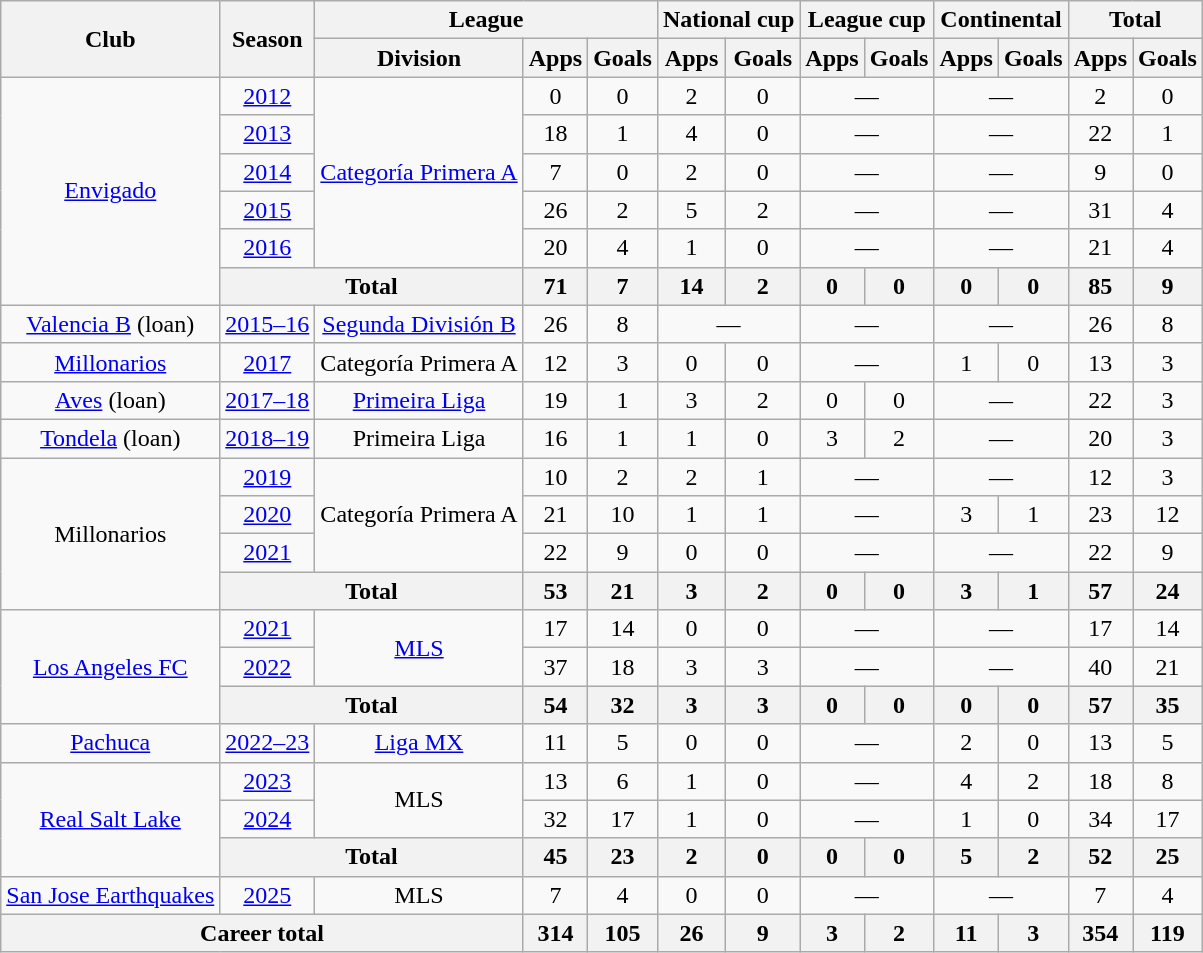<table class="wikitable", style="text-align:center">
<tr>
<th rowspan="2">Club</th>
<th rowspan="2">Season</th>
<th colspan="3">League</th>
<th colspan="2">National cup</th>
<th colspan="2">League cup</th>
<th colspan="2">Continental</th>
<th colspan="2">Total</th>
</tr>
<tr>
<th>Division</th>
<th>Apps</th>
<th>Goals</th>
<th>Apps</th>
<th>Goals</th>
<th>Apps</th>
<th>Goals</th>
<th>Apps</th>
<th>Goals</th>
<th>Apps</th>
<th>Goals</th>
</tr>
<tr>
<td rowspan="6"><a href='#'>Envigado</a></td>
<td><a href='#'>2012</a></td>
<td rowspan="5"><a href='#'>Categoría Primera A</a></td>
<td>0</td>
<td>0</td>
<td>2</td>
<td>0</td>
<td colspan="2">—</td>
<td colspan="2">—</td>
<td>2</td>
<td>0</td>
</tr>
<tr>
<td><a href='#'>2013</a></td>
<td>18</td>
<td>1</td>
<td>4</td>
<td>0</td>
<td colspan="2">—</td>
<td colspan="2">—</td>
<td>22</td>
<td>1</td>
</tr>
<tr>
<td><a href='#'>2014</a></td>
<td>7</td>
<td>0</td>
<td>2</td>
<td>0</td>
<td colspan="2">—</td>
<td colspan="2">—</td>
<td>9</td>
<td>0</td>
</tr>
<tr>
<td><a href='#'>2015</a></td>
<td>26</td>
<td>2</td>
<td>5</td>
<td>2</td>
<td colspan="2">—</td>
<td colspan="2">—</td>
<td>31</td>
<td>4</td>
</tr>
<tr>
<td><a href='#'>2016</a></td>
<td>20</td>
<td>4</td>
<td>1</td>
<td>0</td>
<td colspan="2">—</td>
<td colspan="2">—</td>
<td>21</td>
<td>4</td>
</tr>
<tr>
<th colspan="2">Total</th>
<th>71</th>
<th>7</th>
<th>14</th>
<th>2</th>
<th>0</th>
<th>0</th>
<th>0</th>
<th>0</th>
<th>85</th>
<th>9</th>
</tr>
<tr>
<td><a href='#'>Valencia B</a> (loan)</td>
<td><a href='#'>2015–16</a></td>
<td><a href='#'>Segunda División B</a></td>
<td>26</td>
<td>8</td>
<td colspan="2">—</td>
<td colspan="2">—</td>
<td colspan="2">—</td>
<td>26</td>
<td>8</td>
</tr>
<tr>
<td><a href='#'>Millonarios</a></td>
<td><a href='#'>2017</a></td>
<td>Categoría Primera A</td>
<td>12</td>
<td>3</td>
<td>0</td>
<td>0</td>
<td colspan="2">—</td>
<td>1</td>
<td>0</td>
<td>13</td>
<td>3</td>
</tr>
<tr>
<td><a href='#'>Aves</a> (loan)</td>
<td><a href='#'>2017–18</a></td>
<td><a href='#'>Primeira Liga</a></td>
<td>19</td>
<td>1</td>
<td>3</td>
<td>2</td>
<td>0</td>
<td>0</td>
<td colspan="2">—</td>
<td>22</td>
<td>3</td>
</tr>
<tr>
<td><a href='#'>Tondela</a> (loan)</td>
<td><a href='#'>2018–19</a></td>
<td>Primeira Liga</td>
<td>16</td>
<td>1</td>
<td>1</td>
<td>0</td>
<td>3</td>
<td>2</td>
<td colspan="2">—</td>
<td>20</td>
<td>3</td>
</tr>
<tr>
<td rowspan="4">Millonarios</td>
<td><a href='#'>2019</a></td>
<td rowspan="3">Categoría Primera A</td>
<td>10</td>
<td>2</td>
<td>2</td>
<td>1</td>
<td colspan="2">—</td>
<td colspan="2">—</td>
<td>12</td>
<td>3</td>
</tr>
<tr>
<td><a href='#'>2020</a></td>
<td>21</td>
<td>10</td>
<td>1</td>
<td>1</td>
<td colspan="2">—</td>
<td>3</td>
<td>1</td>
<td>23</td>
<td>12</td>
</tr>
<tr>
<td><a href='#'>2021</a></td>
<td>22</td>
<td>9</td>
<td>0</td>
<td>0</td>
<td colspan="2">—</td>
<td colspan="2">—</td>
<td>22</td>
<td>9</td>
</tr>
<tr>
<th colspan="2">Total</th>
<th>53</th>
<th>21</th>
<th>3</th>
<th>2</th>
<th>0</th>
<th>0</th>
<th>3</th>
<th>1</th>
<th>57</th>
<th>24</th>
</tr>
<tr>
<td rowspan="3"><a href='#'>Los Angeles FC</a></td>
<td><a href='#'>2021</a></td>
<td rowspan="2"><a href='#'>MLS</a></td>
<td>17</td>
<td>14</td>
<td>0</td>
<td>0</td>
<td colspan="2">—</td>
<td colspan="2">—</td>
<td>17</td>
<td>14</td>
</tr>
<tr>
<td><a href='#'>2022</a></td>
<td>37</td>
<td>18</td>
<td>3</td>
<td>3</td>
<td colspan="2">—</td>
<td colspan="2">—</td>
<td>40</td>
<td>21</td>
</tr>
<tr>
<th colspan="2">Total</th>
<th>54</th>
<th>32</th>
<th>3</th>
<th>3</th>
<th>0</th>
<th>0</th>
<th>0</th>
<th>0</th>
<th>57</th>
<th>35</th>
</tr>
<tr>
<td><a href='#'>Pachuca</a></td>
<td><a href='#'>2022–23</a></td>
<td><a href='#'>Liga MX</a></td>
<td>11</td>
<td>5</td>
<td>0</td>
<td>0</td>
<td colspan="2">—</td>
<td>2</td>
<td>0</td>
<td>13</td>
<td>5</td>
</tr>
<tr>
<td rowspan="3"><a href='#'>Real Salt Lake</a></td>
<td><a href='#'>2023</a></td>
<td rowspan="2">MLS</td>
<td>13</td>
<td>6</td>
<td>1</td>
<td>0</td>
<td colspan="2">—</td>
<td>4</td>
<td>2</td>
<td>18</td>
<td>8</td>
</tr>
<tr>
<td><a href='#'>2024</a></td>
<td>32</td>
<td>17</td>
<td>1</td>
<td>0</td>
<td colspan="2">—</td>
<td>1</td>
<td>0</td>
<td>34</td>
<td>17</td>
</tr>
<tr>
<th colspan="2">Total</th>
<th>45</th>
<th>23</th>
<th>2</th>
<th>0</th>
<th>0</th>
<th>0</th>
<th>5</th>
<th>2</th>
<th>52</th>
<th>25</th>
</tr>
<tr>
<td><a href='#'>San Jose Earthquakes</a></td>
<td><a href='#'>2025</a></td>
<td>MLS</td>
<td>7</td>
<td>4</td>
<td>0</td>
<td>0</td>
<td colspan="2">—</td>
<td colspan="2">—</td>
<td>7</td>
<td>4</td>
</tr>
<tr>
<th colspan="3">Career total</th>
<th>314</th>
<th>105</th>
<th>26</th>
<th>9</th>
<th>3</th>
<th>2</th>
<th>11</th>
<th>3</th>
<th>354</th>
<th>119</th>
</tr>
</table>
